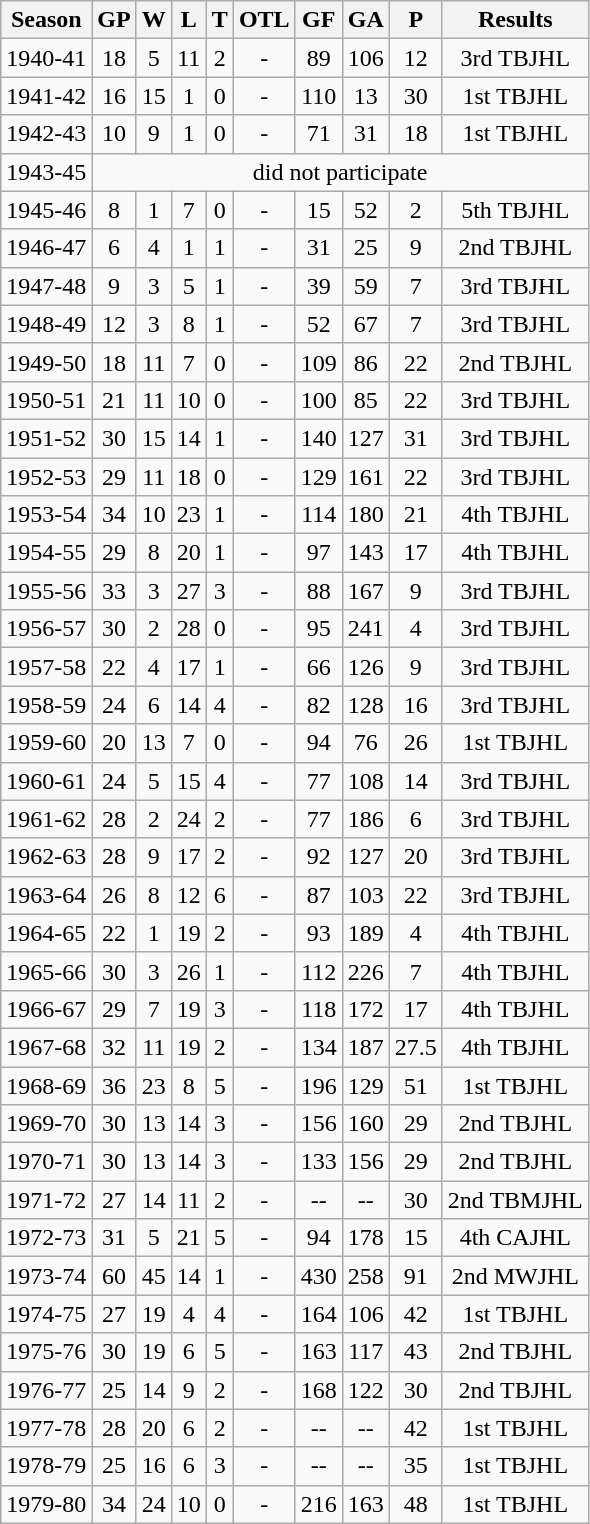<table class="wikitable">
<tr>
<th>Season</th>
<th>GP</th>
<th>W</th>
<th>L</th>
<th>T</th>
<th>OTL</th>
<th>GF</th>
<th>GA</th>
<th>P</th>
<th>Results</th>
</tr>
<tr align="center">
<td>1940-41</td>
<td>18</td>
<td>5</td>
<td>11</td>
<td>2</td>
<td>-</td>
<td>89</td>
<td>106</td>
<td>12</td>
<td>3rd TBJHL</td>
</tr>
<tr align="center">
<td>1941-42</td>
<td>16</td>
<td>15</td>
<td>1</td>
<td>0</td>
<td>-</td>
<td>110</td>
<td>13</td>
<td>30</td>
<td>1st TBJHL</td>
</tr>
<tr align="center">
<td>1942-43</td>
<td>10</td>
<td>9</td>
<td>1</td>
<td>0</td>
<td>-</td>
<td>71</td>
<td>31</td>
<td>18</td>
<td>1st TBJHL</td>
</tr>
<tr align="center">
<td>1943-45</td>
<td colspan="11">did not participate</td>
</tr>
<tr align="center">
<td>1945-46</td>
<td>8</td>
<td>1</td>
<td>7</td>
<td>0</td>
<td>-</td>
<td>15</td>
<td>52</td>
<td>2</td>
<td>5th TBJHL</td>
</tr>
<tr align="center">
<td>1946-47</td>
<td>6</td>
<td>4</td>
<td>1</td>
<td>1</td>
<td>-</td>
<td>31</td>
<td>25</td>
<td>9</td>
<td>2nd TBJHL</td>
</tr>
<tr align="center">
<td>1947-48</td>
<td>9</td>
<td>3</td>
<td>5</td>
<td>1</td>
<td>-</td>
<td>39</td>
<td>59</td>
<td>7</td>
<td>3rd TBJHL</td>
</tr>
<tr align="center">
<td>1948-49</td>
<td>12</td>
<td>3</td>
<td>8</td>
<td>1</td>
<td>-</td>
<td>52</td>
<td>67</td>
<td>7</td>
<td>3rd TBJHL</td>
</tr>
<tr align="center">
<td>1949-50</td>
<td>18</td>
<td>11</td>
<td>7</td>
<td>0</td>
<td>-</td>
<td>109</td>
<td>86</td>
<td>22</td>
<td>2nd TBJHL</td>
</tr>
<tr align="center">
<td>1950-51</td>
<td>21</td>
<td>11</td>
<td>10</td>
<td>0</td>
<td>-</td>
<td>100</td>
<td>85</td>
<td>22</td>
<td>3rd TBJHL</td>
</tr>
<tr align="center">
<td>1951-52</td>
<td>30</td>
<td>15</td>
<td>14</td>
<td>1</td>
<td>-</td>
<td>140</td>
<td>127</td>
<td>31</td>
<td>3rd TBJHL</td>
</tr>
<tr align="center">
<td>1952-53</td>
<td>29</td>
<td>11</td>
<td>18</td>
<td>0</td>
<td>-</td>
<td>129</td>
<td>161</td>
<td>22</td>
<td>3rd TBJHL</td>
</tr>
<tr align="center">
<td>1953-54</td>
<td>34</td>
<td>10</td>
<td>23</td>
<td>1</td>
<td>-</td>
<td>114</td>
<td>180</td>
<td>21</td>
<td>4th TBJHL</td>
</tr>
<tr align="center">
<td>1954-55</td>
<td>29</td>
<td>8</td>
<td>20</td>
<td>1</td>
<td>-</td>
<td>97</td>
<td>143</td>
<td>17</td>
<td>4th TBJHL</td>
</tr>
<tr align="center">
<td>1955-56</td>
<td>33</td>
<td>3</td>
<td>27</td>
<td>3</td>
<td>-</td>
<td>88</td>
<td>167</td>
<td>9</td>
<td>3rd TBJHL</td>
</tr>
<tr align="center">
<td>1956-57</td>
<td>30</td>
<td>2</td>
<td>28</td>
<td>0</td>
<td>-</td>
<td>95</td>
<td>241</td>
<td>4</td>
<td>3rd TBJHL</td>
</tr>
<tr align="center">
<td>1957-58</td>
<td>22</td>
<td>4</td>
<td>17</td>
<td>1</td>
<td>-</td>
<td>66</td>
<td>126</td>
<td>9</td>
<td>3rd TBJHL</td>
</tr>
<tr align="center">
<td>1958-59</td>
<td>24</td>
<td>6</td>
<td>14</td>
<td>4</td>
<td>-</td>
<td>82</td>
<td>128</td>
<td>16</td>
<td>3rd TBJHL</td>
</tr>
<tr align="center">
<td>1959-60</td>
<td>20</td>
<td>13</td>
<td>7</td>
<td>0</td>
<td>-</td>
<td>94</td>
<td>76</td>
<td>26</td>
<td>1st TBJHL</td>
</tr>
<tr align="center">
<td>1960-61</td>
<td>24</td>
<td>5</td>
<td>15</td>
<td>4</td>
<td>-</td>
<td>77</td>
<td>108</td>
<td>14</td>
<td>3rd TBJHL</td>
</tr>
<tr align="center">
<td>1961-62</td>
<td>28</td>
<td>2</td>
<td>24</td>
<td>2</td>
<td>-</td>
<td>77</td>
<td>186</td>
<td>6</td>
<td>3rd TBJHL</td>
</tr>
<tr align="center">
<td>1962-63</td>
<td>28</td>
<td>9</td>
<td>17</td>
<td>2</td>
<td>-</td>
<td>92</td>
<td>127</td>
<td>20</td>
<td>3rd TBJHL</td>
</tr>
<tr align="center">
<td>1963-64</td>
<td>26</td>
<td>8</td>
<td>12</td>
<td>6</td>
<td>-</td>
<td>87</td>
<td>103</td>
<td>22</td>
<td>3rd TBJHL</td>
</tr>
<tr align="center">
<td>1964-65</td>
<td>22</td>
<td>1</td>
<td>19</td>
<td>2</td>
<td>-</td>
<td>93</td>
<td>189</td>
<td>4</td>
<td>4th TBJHL</td>
</tr>
<tr align="center">
<td>1965-66</td>
<td>30</td>
<td>3</td>
<td>26</td>
<td>1</td>
<td>-</td>
<td>112</td>
<td>226</td>
<td>7</td>
<td>4th TBJHL</td>
</tr>
<tr align="center">
<td>1966-67</td>
<td>29</td>
<td>7</td>
<td>19</td>
<td>3</td>
<td>-</td>
<td>118</td>
<td>172</td>
<td>17</td>
<td>4th TBJHL</td>
</tr>
<tr align="center">
<td>1967-68</td>
<td>32</td>
<td>11</td>
<td>19</td>
<td>2</td>
<td>-</td>
<td>134</td>
<td>187</td>
<td>27.5</td>
<td>4th TBJHL</td>
</tr>
<tr align="center">
<td>1968-69</td>
<td>36</td>
<td>23</td>
<td>8</td>
<td>5</td>
<td>-</td>
<td>196</td>
<td>129</td>
<td>51</td>
<td>1st TBJHL</td>
</tr>
<tr align="center">
<td>1969-70</td>
<td>30</td>
<td>13</td>
<td>14</td>
<td>3</td>
<td>-</td>
<td>156</td>
<td>160</td>
<td>29</td>
<td>2nd TBJHL</td>
</tr>
<tr align="center">
<td>1970-71</td>
<td>30</td>
<td>13</td>
<td>14</td>
<td>3</td>
<td>-</td>
<td>133</td>
<td>156</td>
<td>29</td>
<td>2nd TBJHL</td>
</tr>
<tr align="center">
<td>1971-72</td>
<td>27</td>
<td>14</td>
<td>11</td>
<td>2</td>
<td>-</td>
<td>--</td>
<td>--</td>
<td>30</td>
<td>2nd TBMJHL</td>
</tr>
<tr align="center">
<td>1972-73</td>
<td>31</td>
<td>5</td>
<td>21</td>
<td>5</td>
<td>-</td>
<td>94</td>
<td>178</td>
<td>15</td>
<td>4th CAJHL</td>
</tr>
<tr align="center">
<td>1973-74</td>
<td>60</td>
<td>45</td>
<td>14</td>
<td>1</td>
<td>-</td>
<td>430</td>
<td>258</td>
<td>91</td>
<td>2nd MWJHL</td>
</tr>
<tr align="center">
<td>1974-75</td>
<td>27</td>
<td>19</td>
<td>4</td>
<td>4</td>
<td>-</td>
<td>164</td>
<td>106</td>
<td>42</td>
<td>1st TBJHL</td>
</tr>
<tr align="center">
<td>1975-76</td>
<td>30</td>
<td>19</td>
<td>6</td>
<td>5</td>
<td>-</td>
<td>163</td>
<td>117</td>
<td>43</td>
<td>2nd TBJHL</td>
</tr>
<tr align="center">
<td>1976-77</td>
<td>25</td>
<td>14</td>
<td>9</td>
<td>2</td>
<td>-</td>
<td>168</td>
<td>122</td>
<td>30</td>
<td>2nd TBJHL</td>
</tr>
<tr align="center">
<td>1977-78</td>
<td>28</td>
<td>20</td>
<td>6</td>
<td>2</td>
<td>-</td>
<td>--</td>
<td>--</td>
<td>42</td>
<td>1st TBJHL</td>
</tr>
<tr align="center">
<td>1978-79</td>
<td>25</td>
<td>16</td>
<td>6</td>
<td>3</td>
<td>-</td>
<td>--</td>
<td>--</td>
<td>35</td>
<td>1st TBJHL</td>
</tr>
<tr align="center">
<td>1979-80</td>
<td>34</td>
<td>24</td>
<td>10</td>
<td>0</td>
<td>-</td>
<td>216</td>
<td>163</td>
<td>48</td>
<td>1st TBJHL</td>
</tr>
</table>
